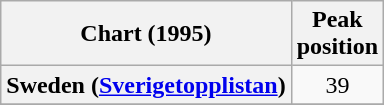<table class="wikitable sortable plainrowheaders" style="text-align:center">
<tr>
<th scope="col">Chart (1995)</th>
<th scope="col">Peak<br>position</th>
</tr>
<tr>
<th scope="row">Sweden (<a href='#'>Sverigetopplistan</a>)</th>
<td>39</td>
</tr>
<tr>
</tr>
</table>
